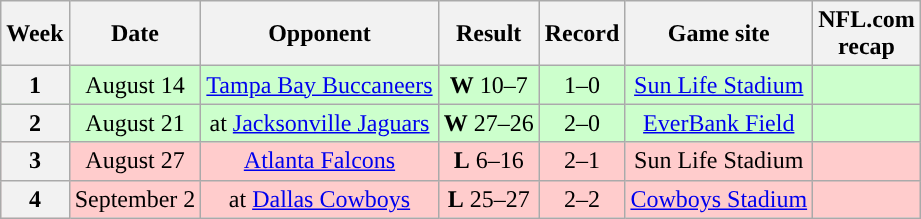<table class="wikitable" style="text-align:center">
<tr>
<th>Week</th>
<th>Date</th>
<th>Opponent</th>
<th>Result</th>
<th>Record</th>
<th>Game site</th>
<th>NFL.com<br>recap</th>
</tr>
<tr style="background:#cfc;">
<th>1</th>
<td style="text-align:center;">August 14</td>
<td style="text-align:center;"><a href='#'>Tampa Bay Buccaneers</a></td>
<td style="text-align:center;"><strong>W</strong> 10–7</td>
<td style="text-align:center;">1–0</td>
<td style="text-align:center;"><a href='#'>Sun Life Stadium</a></td>
<td style="text-align:center;"></td>
</tr>
<tr style="background:#cfc;">
<th>2</th>
<td style="text-align:center;">August 21</td>
<td style="text-align:center;">at <a href='#'>Jacksonville Jaguars</a></td>
<td style="text-align:center;"><strong>W</strong> 27–26</td>
<td style="text-align:center;">2–0</td>
<td style="text-align:center;"><a href='#'>EverBank Field</a></td>
<td style="text-align:center;"></td>
</tr>
<tr style="background:#fcc;">
<th>3</th>
<td style="text-align:center;">August 27</td>
<td style="text-align:center;"><a href='#'>Atlanta Falcons</a></td>
<td style="text-align:center;"><strong>L</strong> 6–16</td>
<td style="text-align:center;">2–1</td>
<td style="text-align:center;">Sun Life Stadium</td>
<td style="text-align:center;"></td>
</tr>
<tr style="background:#fcc;">
<th>4</th>
<td style="text-align:center;">September 2</td>
<td style="text-align:center;">at <a href='#'>Dallas Cowboys</a></td>
<td style="text-align:center;"><strong>L</strong> 25–27</td>
<td style="text-align:center;">2–2</td>
<td style="text-align:center;"><a href='#'>Cowboys Stadium</a></td>
<td style="text-align:center;"></td>
</tr>
</table>
